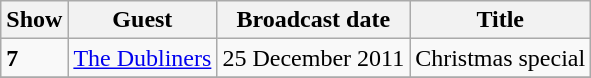<table class="wikitable">
<tr>
<th>Show</th>
<th>Guest</th>
<th>Broadcast date</th>
<th>Title</th>
</tr>
<tr>
<td><strong>7</strong></td>
<td><a href='#'>The Dubliners</a></td>
<td>25 December 2011</td>
<td>Christmas special</td>
</tr>
<tr>
</tr>
</table>
